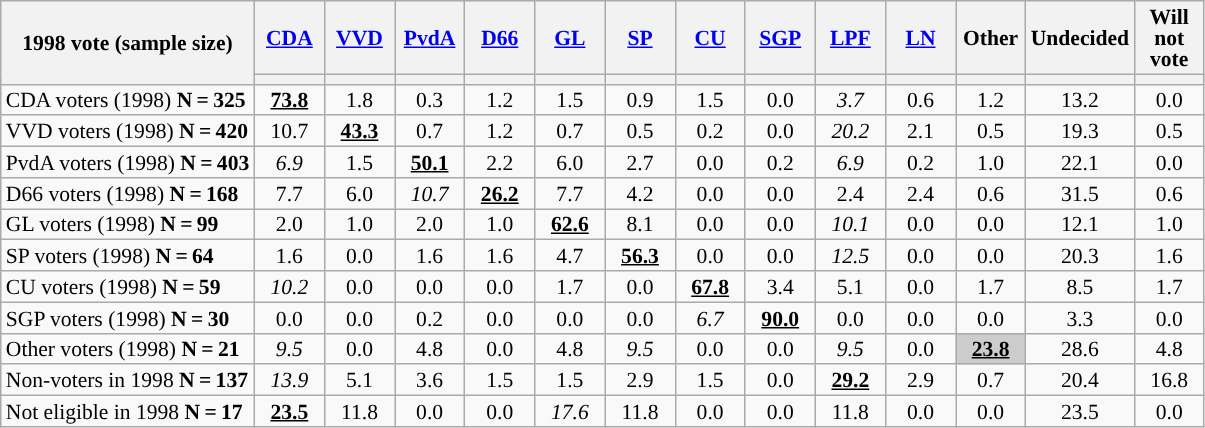<table class="wikitable sortable" style="text-align:center;font-size:90%;line-height:14px">
<tr style="height:40px;">
<th rowspan="2">1998 vote (sample size)</th>
<th style="width:40px;"><a href='#'>CDA</a></th>
<th style="width:40px;"><a href='#'>VVD</a></th>
<th style="width:40px;"><a href='#'>PvdA</a></th>
<th style="width:40px;"><a href='#'>D66</a></th>
<th style="width:40px;"><a href='#'>GL</a></th>
<th style="width:40px;"><a href='#'>SP</a></th>
<th style="width:40px;"><a href='#'>CU</a></th>
<th style="width:40px;"><a href='#'>SGP</a></th>
<th style="width:40px;"><a href='#'>LPF</a></th>
<th style="width:40px;"><a href='#'>LN</a></th>
<th style="width:40px;">Other</th>
<th style="width:40px;">Undecided</th>
<th style="width:40px;">Will not vote</th>
</tr>
<tr>
<th style="background:"></th>
<th style="background:"></th>
<th style="background:"></th>
<th style="background:"></th>
<th style="background:"></th>
<th style="background:"></th>
<th style="background:"></th>
<th style="background:"></th>
<th style="background:"></th>
<th style="background:"></th>
<th></th>
<th></th>
<th></th>
</tr>
<tr>
<td align="left">CDA voters (1998) <strong>N = 325</strong></td>
<td style="background:"><u><strong>73.8</strong></u></td>
<td>1.8</td>
<td>0.3</td>
<td>1.2</td>
<td>1.5</td>
<td>0.9</td>
<td>1.5</td>
<td>0.0</td>
<td style="background:"><em>3.7</em></td>
<td>0.6</td>
<td>1.2</td>
<td>13.2</td>
<td>0.0</td>
</tr>
<tr>
<td align="left">VVD voters (1998) <strong>N = 420</strong></td>
<td>10.7</td>
<td style="background:"><u><strong>43.3</strong></u></td>
<td>0.7</td>
<td>1.2</td>
<td>0.7</td>
<td>0.5</td>
<td>0.2</td>
<td>0.0</td>
<td style="background:"><em>20.2</em></td>
<td>2.1</td>
<td>0.5</td>
<td>19.3</td>
<td>0.5</td>
</tr>
<tr>
<td align="left">PvdA voters (1998) <strong>N = 403</strong></td>
<td style="background:"><em>6.9</em></td>
<td>1.5</td>
<td style="background:"><u><strong>50.1</strong></u></td>
<td>2.2</td>
<td>6.0</td>
<td>2.7</td>
<td>0.0</td>
<td>0.2</td>
<td style="background:"><em>6.9</em></td>
<td>0.2</td>
<td>1.0</td>
<td>22.1</td>
<td>0.0</td>
</tr>
<tr>
<td align="left">D66 voters (1998) <strong>N = 168</strong></td>
<td>7.7</td>
<td>6.0</td>
<td style="background:"><em>10.7</em></td>
<td style="background:"><u><strong>26.2</strong></u></td>
<td>7.7</td>
<td>4.2</td>
<td>0.0</td>
<td>0.0</td>
<td>2.4</td>
<td>2.4</td>
<td>0.6</td>
<td>31.5</td>
<td>0.6</td>
</tr>
<tr>
<td align="left">GL voters (1998) <strong>N = 99</strong></td>
<td>2.0</td>
<td>1.0</td>
<td>2.0</td>
<td>1.0</td>
<td style="background:"><u><strong>62.6</strong></u></td>
<td>8.1</td>
<td>0.0</td>
<td>0.0</td>
<td style="background:"><em>10.1</em></td>
<td>0.0</td>
<td>0.0</td>
<td>12.1</td>
<td>1.0</td>
</tr>
<tr>
<td align="left">SP voters (1998) <strong>N = 64</strong></td>
<td>1.6</td>
<td>0.0</td>
<td>1.6</td>
<td>1.6</td>
<td>4.7</td>
<td style="background:"><u><strong>56.3</strong></u></td>
<td>0.0</td>
<td>0.0</td>
<td style="background:"><em>12.5</em></td>
<td>0.0</td>
<td>0.0</td>
<td>20.3</td>
<td>1.6</td>
</tr>
<tr>
<td align="left">CU voters (1998) <strong>N = 59</strong></td>
<td style="background:"><em>10.2</em></td>
<td>0.0</td>
<td>0.0</td>
<td>0.0</td>
<td>1.7</td>
<td>0.0</td>
<td style="background:"><u><strong>67.8</strong></u></td>
<td>3.4</td>
<td>5.1</td>
<td>0.0</td>
<td>1.7</td>
<td>8.5</td>
<td>1.7</td>
</tr>
<tr>
<td align="left">SGP voters (1998) <strong>N = 30</strong></td>
<td>0.0</td>
<td>0.0</td>
<td>0.2</td>
<td>0.0</td>
<td>0.0</td>
<td>0.0</td>
<td style="background:"><em>6.7</em></td>
<td style="background:"><u><strong>90.0</strong></u></td>
<td>0.0</td>
<td>0.0</td>
<td>0.0</td>
<td>3.3</td>
<td>0.0</td>
</tr>
<tr>
<td align="left">Other voters (1998) <strong>N = 21</strong></td>
<td style="background:"><em>9.5</em></td>
<td>0.0</td>
<td>4.8</td>
<td>0.0</td>
<td>4.8</td>
<td style="background:"><em>9.5</em></td>
<td>0.0</td>
<td>0.0</td>
<td style="background:"><em>9.5</em></td>
<td>0.0</td>
<td style="background:#CCCCCC"><u><strong>23.8</strong></u></td>
<td>28.6</td>
<td>4.8</td>
</tr>
<tr>
<td align="left">Non‑voters in 1998 <strong>N = 137</strong></td>
<td style="background:"><em>13.9</em></td>
<td>5.1</td>
<td>3.6</td>
<td>1.5</td>
<td>1.5</td>
<td>2.9</td>
<td>1.5</td>
<td>0.0</td>
<td style="background:"><u><strong>29.2</strong></u></td>
<td>2.9</td>
<td>0.7</td>
<td>20.4</td>
<td>16.8</td>
</tr>
<tr>
<td align="left">Not eligible in 1998 <strong>N = 17</strong></td>
<td style="background:"><u><strong>23.5</strong></u></td>
<td>11.8</td>
<td>0.0</td>
<td>0.0</td>
<td style="background:"><em>17.6</em></td>
<td>11.8</td>
<td>0.0</td>
<td>0.0</td>
<td>11.8</td>
<td>0.0</td>
<td>0.0</td>
<td>23.5</td>
<td>0.0</td>
</tr>
</table>
